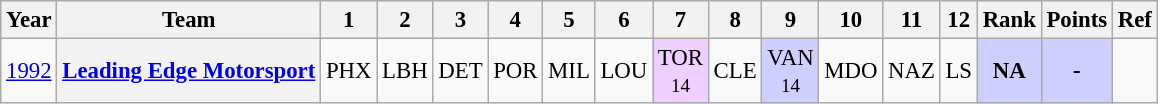<table class="wikitable" style="text-align:center; font-size:95%">
<tr>
<th>Year</th>
<th>Team</th>
<th>1</th>
<th>2</th>
<th>3</th>
<th>4</th>
<th>5</th>
<th>6</th>
<th>7</th>
<th>8</th>
<th>9</th>
<th>10</th>
<th>11</th>
<th>12</th>
<th>Rank</th>
<th>Points</th>
<th>Ref</th>
</tr>
<tr>
<td><a href='#'>1992</a></td>
<th><a href='#'>Leading Edge Motorsport</a></th>
<td>PHX</td>
<td>LBH</td>
<td>DET</td>
<td>POR</td>
<td>MIL</td>
<td>LOU</td>
<td style="background:#EFCFFF;">TOR<br><small>14</small></td>
<td>CLE</td>
<td style="background:#CFCFFF;">VAN<br><small>14</small></td>
<td>MDO</td>
<td>NAZ</td>
<td>LS</td>
<td style="background:#CFCFFF;"><strong>NA</strong></td>
<td style="background:#CFCFFF;"><strong>-</strong></td>
<td></td>
</tr>
</table>
